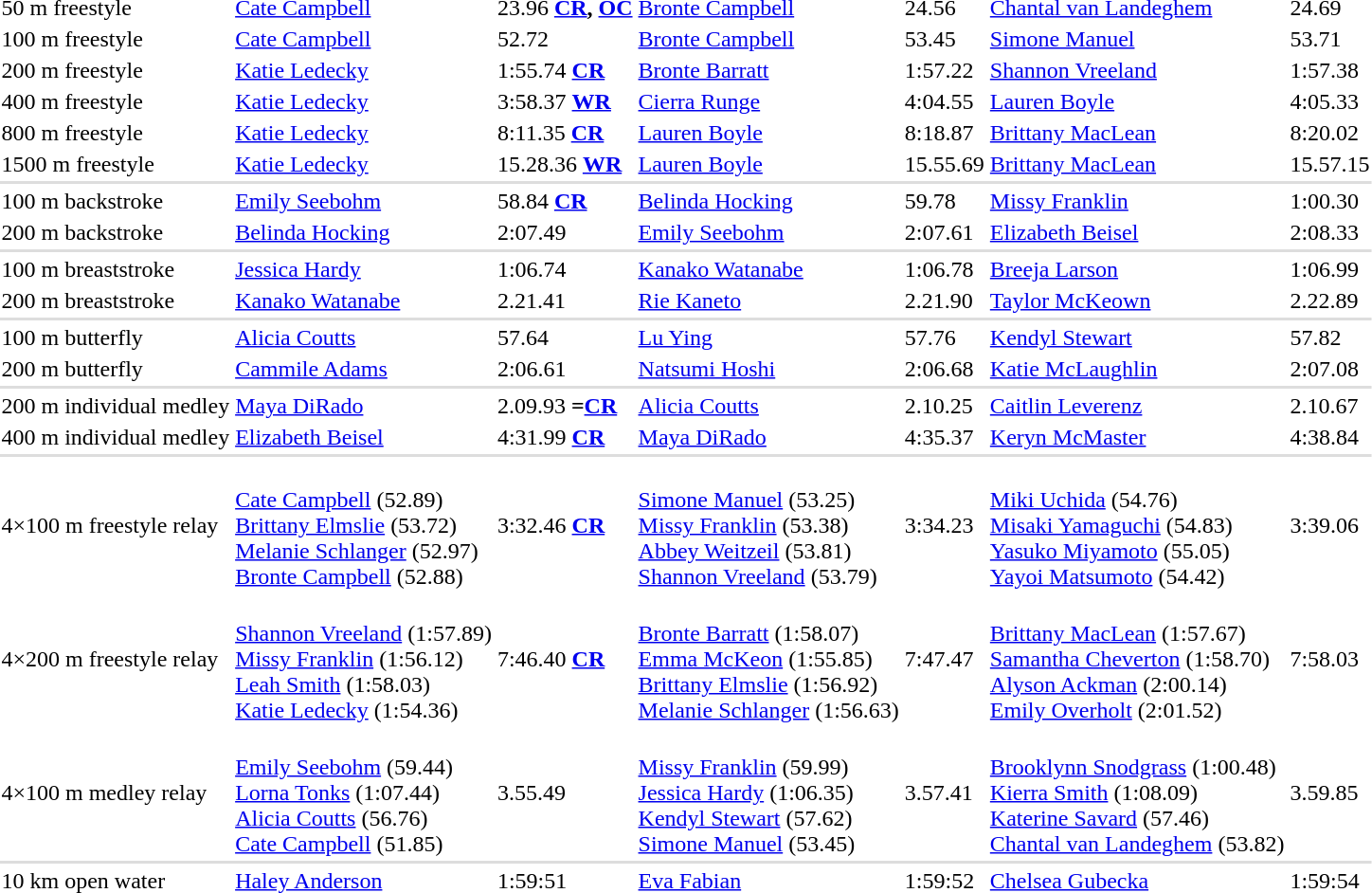<table>
<tr>
<td>50 m freestyle<br></td>
<td><a href='#'>Cate Campbell</a><br></td>
<td>23.96 <strong><a href='#'>CR</a>, <a href='#'>OC</a></strong></td>
<td><a href='#'>Bronte Campbell</a><br></td>
<td>24.56</td>
<td><a href='#'>Chantal van Landeghem</a><br></td>
<td>24.69</td>
</tr>
<tr>
<td>100 m freestyle<br></td>
<td><a href='#'>Cate Campbell</a><br></td>
<td>52.72</td>
<td><a href='#'>Bronte Campbell</a><br></td>
<td>53.45</td>
<td><a href='#'>Simone Manuel</a><br></td>
<td>53.71</td>
</tr>
<tr>
<td>200 m freestyle<br></td>
<td><a href='#'>Katie Ledecky</a><br></td>
<td>1:55.74 <strong><a href='#'>CR</a></strong></td>
<td><a href='#'>Bronte Barratt</a><br></td>
<td>1:57.22</td>
<td><a href='#'>Shannon Vreeland</a><br></td>
<td>1:57.38</td>
</tr>
<tr>
<td>400 m freestyle<br></td>
<td><a href='#'>Katie Ledecky</a><br></td>
<td>3:58.37 <strong><a href='#'>WR</a></strong></td>
<td><a href='#'>Cierra Runge</a><br></td>
<td>4:04.55</td>
<td><a href='#'>Lauren Boyle</a><br></td>
<td>4:05.33</td>
</tr>
<tr>
<td>800 m freestyle<br></td>
<td><a href='#'>Katie Ledecky</a><br></td>
<td>8:11.35 <strong><a href='#'>CR</a></strong></td>
<td><a href='#'>Lauren Boyle</a><br></td>
<td>8:18.87</td>
<td><a href='#'>Brittany MacLean</a><br></td>
<td>8:20.02</td>
</tr>
<tr>
<td>1500 m freestyle<br></td>
<td><a href='#'>Katie Ledecky</a><br></td>
<td>15.28.36 <strong><a href='#'>WR</a></strong></td>
<td><a href='#'>Lauren Boyle</a><br></td>
<td>15.55.69</td>
<td><a href='#'>Brittany MacLean</a><br></td>
<td>15.57.15</td>
</tr>
<tr bgcolor=#DDDDDD>
<td colspan=7></td>
</tr>
<tr>
<td>100 m backstroke<br></td>
<td><a href='#'>Emily Seebohm</a><br></td>
<td>58.84 <strong><a href='#'>CR</a></strong></td>
<td><a href='#'>Belinda Hocking</a><br></td>
<td>59.78</td>
<td><a href='#'>Missy Franklin</a><br></td>
<td>1:00.30</td>
</tr>
<tr>
<td>200 m backstroke<br></td>
<td><a href='#'>Belinda Hocking</a><br></td>
<td>2:07.49</td>
<td><a href='#'>Emily Seebohm</a><br></td>
<td>2:07.61</td>
<td><a href='#'>Elizabeth Beisel</a><br></td>
<td>2:08.33</td>
</tr>
<tr bgcolor=#DDDDDD>
<td colspan=7></td>
</tr>
<tr>
<td>100 m breaststroke<br></td>
<td><a href='#'>Jessica Hardy</a><br></td>
<td>1:06.74</td>
<td><a href='#'>Kanako Watanabe</a><br></td>
<td>1:06.78</td>
<td><a href='#'>Breeja Larson</a><br></td>
<td>1:06.99</td>
</tr>
<tr>
<td>200 m breaststroke<br></td>
<td><a href='#'>Kanako Watanabe</a><br></td>
<td>2.21.41</td>
<td><a href='#'>Rie Kaneto</a><br></td>
<td>2.21.90</td>
<td><a href='#'>Taylor McKeown</a><br></td>
<td>2.22.89</td>
</tr>
<tr bgcolor=#DDDDDD>
<td colspan=7></td>
</tr>
<tr>
<td>100 m butterfly<br></td>
<td><a href='#'>Alicia Coutts</a><br></td>
<td>57.64</td>
<td><a href='#'>Lu Ying</a><br></td>
<td>57.76</td>
<td><a href='#'>Kendyl Stewart</a><br></td>
<td>57.82</td>
</tr>
<tr>
<td>200 m butterfly<br></td>
<td><a href='#'>Cammile Adams</a><br></td>
<td>2:06.61</td>
<td><a href='#'>Natsumi Hoshi</a><br></td>
<td>2:06.68</td>
<td><a href='#'>Katie McLaughlin</a><br></td>
<td>2:07.08</td>
</tr>
<tr bgcolor=#DDDDDD>
<td colspan=7></td>
</tr>
<tr>
<td>200 m individual medley<br></td>
<td><a href='#'>Maya DiRado</a><br></td>
<td>2.09.93 <strong>=<a href='#'>CR</a></strong></td>
<td><a href='#'>Alicia Coutts</a><br></td>
<td>2.10.25</td>
<td><a href='#'>Caitlin Leverenz</a><br></td>
<td>2.10.67</td>
</tr>
<tr>
<td>400 m individual medley<br></td>
<td><a href='#'>Elizabeth Beisel</a><br></td>
<td>4:31.99 <strong><a href='#'>CR</a></strong></td>
<td><a href='#'>Maya DiRado</a><br></td>
<td>4:35.37</td>
<td><a href='#'>Keryn McMaster</a><br></td>
<td>4:38.84</td>
</tr>
<tr bgcolor=#DDDDDD>
<td colspan=7></td>
</tr>
<tr>
<td>4×100 m freestyle relay<br></td>
<td><br><a href='#'>Cate Campbell</a> (52.89)<br><a href='#'>Brittany Elmslie</a> (53.72)<br><a href='#'>Melanie Schlanger</a> (52.97)<br><a href='#'>Bronte Campbell</a> (52.88)</td>
<td>3:32.46 <strong><a href='#'>CR</a></strong></td>
<td><br><a href='#'>Simone Manuel</a> (53.25)<br><a href='#'>Missy Franklin</a> (53.38)<br><a href='#'>Abbey Weitzeil</a> (53.81)<br><a href='#'>Shannon Vreeland</a> (53.79)</td>
<td>3:34.23</td>
<td><br><a href='#'>Miki Uchida</a> (54.76)<br><a href='#'>Misaki Yamaguchi</a> (54.83)<br><a href='#'>Yasuko Miyamoto</a> (55.05)<br><a href='#'>Yayoi Matsumoto</a> (54.42)</td>
<td>3:39.06</td>
</tr>
<tr>
<td>4×200 m freestyle relay<br></td>
<td><br><a href='#'>Shannon Vreeland</a> (1:57.89)<br><a href='#'>Missy Franklin</a> (1:56.12)<br><a href='#'>Leah Smith</a> (1:58.03)<br><a href='#'>Katie Ledecky</a> (1:54.36)</td>
<td>7:46.40 <strong><a href='#'>CR</a></strong></td>
<td><br><a href='#'>Bronte Barratt</a> (1:58.07)<br><a href='#'>Emma McKeon</a> (1:55.85)<br><a href='#'>Brittany Elmslie</a> (1:56.92)<br><a href='#'>Melanie Schlanger</a> (1:56.63)</td>
<td>7:47.47</td>
<td><br><a href='#'>Brittany MacLean</a> (1:57.67)<br><a href='#'>Samantha Cheverton</a> (1:58.70)<br><a href='#'>Alyson Ackman</a> (2:00.14)<br><a href='#'>Emily Overholt</a> (2:01.52)</td>
<td>7:58.03</td>
</tr>
<tr>
<td>4×100 m medley relay<br></td>
<td><br><a href='#'>Emily Seebohm</a> (59.44)<br><a href='#'>Lorna Tonks</a> (1:07.44)<br><a href='#'>Alicia Coutts</a> (56.76)<br><a href='#'>Cate Campbell</a> (51.85)</td>
<td>3.55.49</td>
<td><br><a href='#'>Missy Franklin</a> (59.99)<br><a href='#'>Jessica Hardy</a> (1:06.35)<br><a href='#'>Kendyl Stewart</a> (57.62)<br><a href='#'>Simone Manuel</a> (53.45)</td>
<td>3.57.41</td>
<td><br><a href='#'>Brooklynn Snodgrass</a> (1:00.48)<br><a href='#'>Kierra Smith</a> (1:08.09)<br><a href='#'>Katerine Savard</a> (57.46)<br><a href='#'>Chantal van Landeghem</a> (53.82)</td>
<td>3.59.85</td>
</tr>
<tr bgcolor=#DDDDDD>
<td colspan=7></td>
</tr>
<tr>
<td>10 km open water<br></td>
<td><a href='#'>Haley Anderson</a><br></td>
<td>1:59:51</td>
<td><a href='#'>Eva Fabian</a><br></td>
<td>1:59:52</td>
<td><a href='#'>Chelsea Gubecka</a><br></td>
<td>1:59:54</td>
</tr>
</table>
